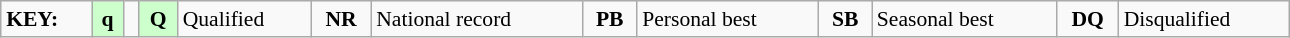<table class="wikitable" style="margin:0.5em auto; font-size:90%;position:relative;" width=68%>
<tr>
<td><strong>KEY:</strong></td>
<td bgcolor=ccffcc align=center><strong>q</strong></td>
<td></td>
<td bgcolor=ccffcc align=center><strong>Q</strong></td>
<td>Qualified</td>
<td align=center><strong>NR</strong></td>
<td>National record</td>
<td align=center><strong>PB</strong></td>
<td>Personal best</td>
<td align=center><strong>SB</strong></td>
<td>Seasonal best</td>
<td align=center><strong>DQ</strong></td>
<td>Disqualified</td>
</tr>
</table>
